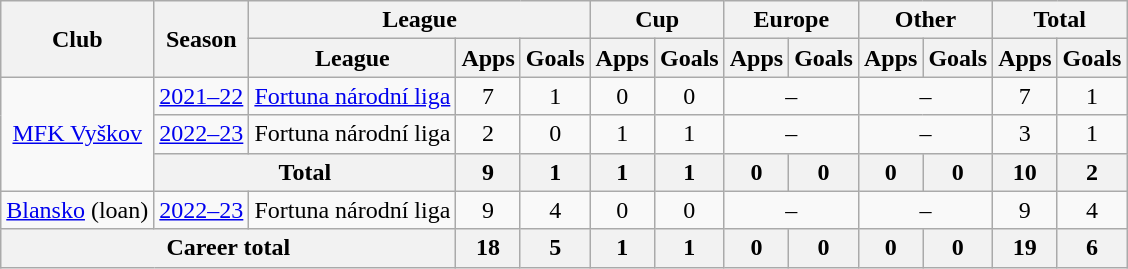<table class="wikitable" style="text-align:center">
<tr>
<th rowspan="2">Club</th>
<th rowspan="2">Season</th>
<th colspan="3">League</th>
<th colspan="2">Cup</th>
<th colspan="2">Europe</th>
<th colspan="2">Other</th>
<th colspan="2">Total</th>
</tr>
<tr>
<th>League</th>
<th>Apps</th>
<th>Goals</th>
<th>Apps</th>
<th>Goals</th>
<th>Apps</th>
<th>Goals</th>
<th>Apps</th>
<th>Goals</th>
<th>Apps</th>
<th>Goals</th>
</tr>
<tr>
<td rowspan="3"><a href='#'>MFK Vyškov</a></td>
<td><a href='#'>2021–22</a></td>
<td><a href='#'>Fortuna národní liga</a></td>
<td>7</td>
<td>1</td>
<td>0</td>
<td>0</td>
<td colspan="2">–</td>
<td colspan="2">–</td>
<td>7</td>
<td>1</td>
</tr>
<tr>
<td><a href='#'>2022–23</a></td>
<td>Fortuna národní liga</td>
<td>2</td>
<td>0</td>
<td>1</td>
<td>1</td>
<td colspan="2">–</td>
<td colspan="2">–</td>
<td>3</td>
<td>1</td>
</tr>
<tr>
<th colspan="2">Total</th>
<th>9</th>
<th>1</th>
<th>1</th>
<th>1</th>
<th>0</th>
<th>0</th>
<th>0</th>
<th>0</th>
<th>10</th>
<th>2</th>
</tr>
<tr>
<td><a href='#'>Blansko</a> (loan)</td>
<td><a href='#'>2022–23</a></td>
<td>Fortuna národní liga</td>
<td>9</td>
<td>4</td>
<td>0</td>
<td>0</td>
<td colspan="2">–</td>
<td colspan="2">–</td>
<td>9</td>
<td>4</td>
</tr>
<tr>
<th colspan="3">Career total</th>
<th>18</th>
<th>5</th>
<th>1</th>
<th>1</th>
<th>0</th>
<th>0</th>
<th>0</th>
<th>0</th>
<th>19</th>
<th>6</th>
</tr>
</table>
